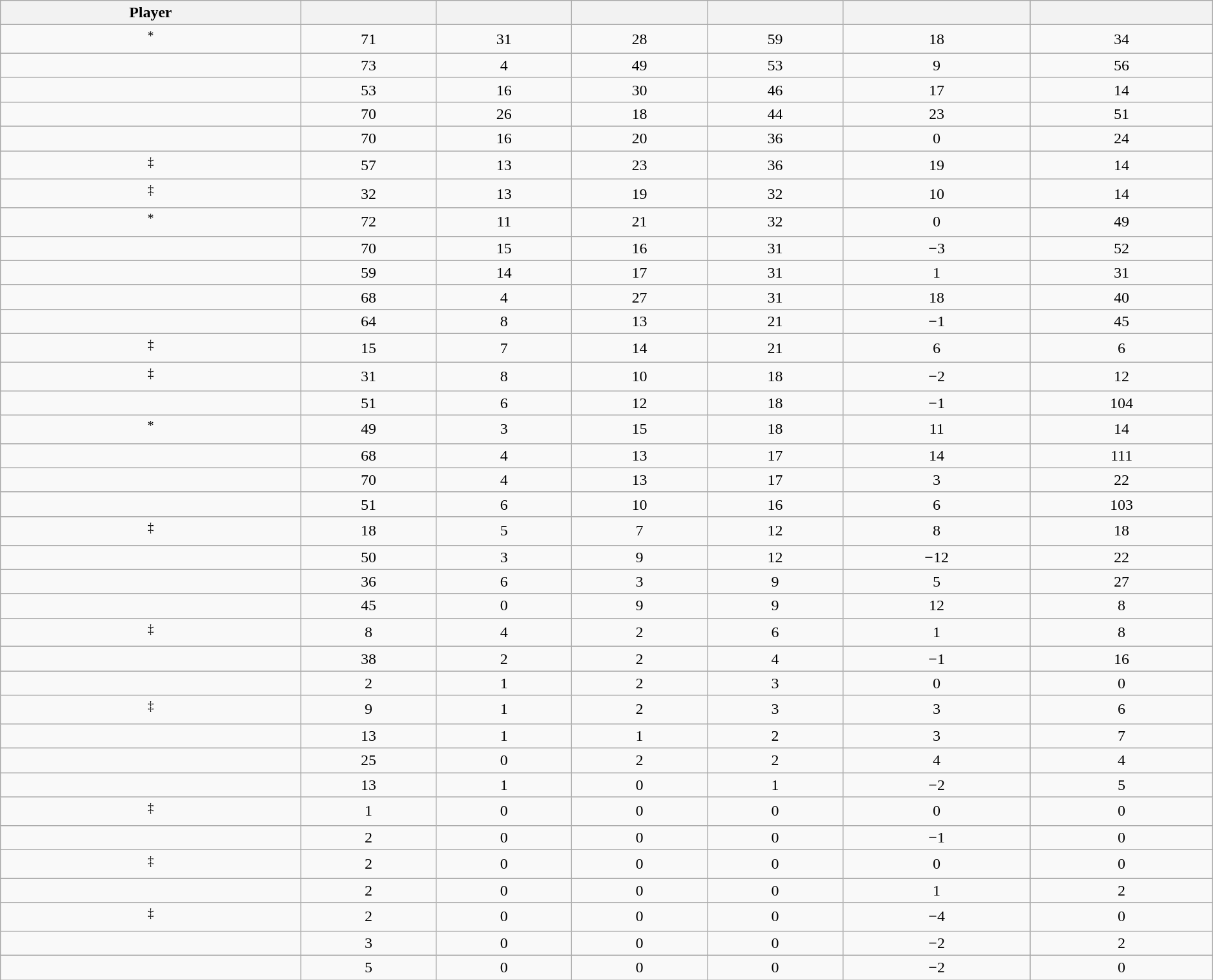<table class="wikitable sortable" style="width:100%;">
<tr align=center>
<th>Player</th>
<th></th>
<th></th>
<th></th>
<th></th>
<th data-sort-type="number"></th>
<th></th>
</tr>
<tr align=center>
<td><sup>*</sup></td>
<td>71</td>
<td>31</td>
<td>28</td>
<td>59</td>
<td>18</td>
<td>34</td>
</tr>
<tr align=center>
<td></td>
<td>73</td>
<td>4</td>
<td>49</td>
<td>53</td>
<td>9</td>
<td>56</td>
</tr>
<tr align=center>
<td></td>
<td>53</td>
<td>16</td>
<td>30</td>
<td>46</td>
<td>17</td>
<td>14</td>
</tr>
<tr align=center>
<td></td>
<td>70</td>
<td>26</td>
<td>18</td>
<td>44</td>
<td>23</td>
<td>51</td>
</tr>
<tr align=center>
<td></td>
<td>70</td>
<td>16</td>
<td>20</td>
<td>36</td>
<td>0</td>
<td>24</td>
</tr>
<tr align=center>
<td><sup>‡</sup></td>
<td>57</td>
<td>13</td>
<td>23</td>
<td>36</td>
<td>19</td>
<td>14</td>
</tr>
<tr align=center>
<td><sup>‡</sup></td>
<td>32</td>
<td>13</td>
<td>19</td>
<td>32</td>
<td>10</td>
<td>14</td>
</tr>
<tr align=center>
<td><sup>*</sup></td>
<td>72</td>
<td>11</td>
<td>21</td>
<td>32</td>
<td>0</td>
<td>49</td>
</tr>
<tr align=center>
<td></td>
<td>70</td>
<td>15</td>
<td>16</td>
<td>31</td>
<td>−3</td>
<td>52</td>
</tr>
<tr align=center>
<td></td>
<td>59</td>
<td>14</td>
<td>17</td>
<td>31</td>
<td>1</td>
<td>31</td>
</tr>
<tr align=center>
<td></td>
<td>68</td>
<td>4</td>
<td>27</td>
<td>31</td>
<td>18</td>
<td>40</td>
</tr>
<tr align=center>
<td></td>
<td>64</td>
<td>8</td>
<td>13</td>
<td>21</td>
<td>−1</td>
<td>45</td>
</tr>
<tr align=center>
<td><sup>‡</sup></td>
<td>15</td>
<td>7</td>
<td>14</td>
<td>21</td>
<td>6</td>
<td>6</td>
</tr>
<tr align=center>
<td><sup>‡</sup></td>
<td>31</td>
<td>8</td>
<td>10</td>
<td>18</td>
<td>−2</td>
<td>12</td>
</tr>
<tr align=center>
<td></td>
<td>51</td>
<td>6</td>
<td>12</td>
<td>18</td>
<td>−1</td>
<td>104</td>
</tr>
<tr align=center>
<td><sup>*</sup></td>
<td>49</td>
<td>3</td>
<td>15</td>
<td>18</td>
<td>11</td>
<td>14</td>
</tr>
<tr align=center>
<td></td>
<td>68</td>
<td>4</td>
<td>13</td>
<td>17</td>
<td>14</td>
<td>111</td>
</tr>
<tr align=center>
<td></td>
<td>70</td>
<td>4</td>
<td>13</td>
<td>17</td>
<td>3</td>
<td>22</td>
</tr>
<tr align=center>
<td></td>
<td>51</td>
<td>6</td>
<td>10</td>
<td>16</td>
<td>6</td>
<td>103</td>
</tr>
<tr align=center>
<td><sup>‡</sup></td>
<td>18</td>
<td>5</td>
<td>7</td>
<td>12</td>
<td>8</td>
<td>18</td>
</tr>
<tr align=center>
<td></td>
<td>50</td>
<td>3</td>
<td>9</td>
<td>12</td>
<td>−12</td>
<td>22</td>
</tr>
<tr align=center>
<td></td>
<td>36</td>
<td>6</td>
<td>3</td>
<td>9</td>
<td>5</td>
<td>27</td>
</tr>
<tr align=center>
<td></td>
<td>45</td>
<td>0</td>
<td>9</td>
<td>9</td>
<td>12</td>
<td>8</td>
</tr>
<tr align=center>
<td><sup>‡</sup></td>
<td>8</td>
<td>4</td>
<td>2</td>
<td>6</td>
<td>1</td>
<td>8</td>
</tr>
<tr align=center>
<td></td>
<td>38</td>
<td>2</td>
<td>2</td>
<td>4</td>
<td>−1</td>
<td>16</td>
</tr>
<tr align=center>
<td></td>
<td>2</td>
<td>1</td>
<td>2</td>
<td>3</td>
<td>0</td>
<td>0</td>
</tr>
<tr align=center>
<td><sup>‡</sup></td>
<td>9</td>
<td>1</td>
<td>2</td>
<td>3</td>
<td>3</td>
<td>6</td>
</tr>
<tr align=center>
<td></td>
<td>13</td>
<td>1</td>
<td>1</td>
<td>2</td>
<td>3</td>
<td>7</td>
</tr>
<tr align=center>
<td></td>
<td>25</td>
<td>0</td>
<td>2</td>
<td>2</td>
<td>4</td>
<td>4</td>
</tr>
<tr align=center>
<td></td>
<td>13</td>
<td>1</td>
<td>0</td>
<td>1</td>
<td>−2</td>
<td>5</td>
</tr>
<tr align=center>
<td><sup>‡</sup></td>
<td>1</td>
<td>0</td>
<td>0</td>
<td>0</td>
<td>0</td>
<td>0</td>
</tr>
<tr align=center>
<td></td>
<td>2</td>
<td>0</td>
<td>0</td>
<td>0</td>
<td>−1</td>
<td>0</td>
</tr>
<tr align=center>
<td><sup>‡</sup></td>
<td>2</td>
<td>0</td>
<td>0</td>
<td>0</td>
<td>0</td>
<td>0</td>
</tr>
<tr align=center>
<td></td>
<td>2</td>
<td>0</td>
<td>0</td>
<td>0</td>
<td>1</td>
<td>2</td>
</tr>
<tr align=center>
<td><sup>‡</sup></td>
<td>2</td>
<td>0</td>
<td>0</td>
<td>0</td>
<td>−4</td>
<td>0</td>
</tr>
<tr align=center>
<td></td>
<td>3</td>
<td>0</td>
<td>0</td>
<td>0</td>
<td>−2</td>
<td>2</td>
</tr>
<tr align=center>
<td></td>
<td>5</td>
<td>0</td>
<td>0</td>
<td>0</td>
<td>−2</td>
<td>0</td>
</tr>
</table>
